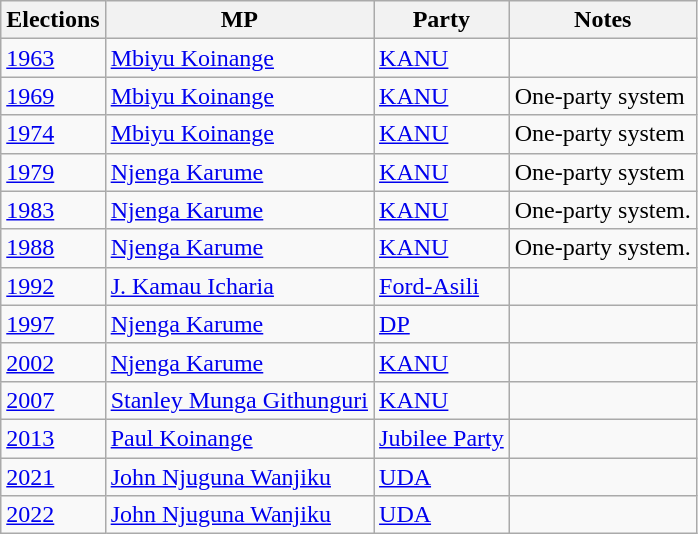<table class="wikitable">
<tr>
<th>Elections</th>
<th>MP </th>
<th>Party</th>
<th>Notes</th>
</tr>
<tr>
<td><a href='#'>1963</a></td>
<td><a href='#'>Mbiyu Koinange</a></td>
<td><a href='#'>KANU</a></td>
<td></td>
</tr>
<tr>
<td><a href='#'>1969</a></td>
<td><a href='#'>Mbiyu Koinange</a></td>
<td><a href='#'>KANU</a></td>
<td>One-party system</td>
</tr>
<tr>
<td><a href='#'>1974</a></td>
<td><a href='#'>Mbiyu Koinange</a></td>
<td><a href='#'>KANU</a></td>
<td>One-party system</td>
</tr>
<tr>
<td><a href='#'>1979</a></td>
<td><a href='#'>Njenga Karume</a></td>
<td><a href='#'>KANU</a></td>
<td>One-party system</td>
</tr>
<tr>
<td><a href='#'>1983</a></td>
<td><a href='#'>Njenga Karume</a></td>
<td><a href='#'>KANU</a></td>
<td>One-party system.</td>
</tr>
<tr>
<td><a href='#'>1988</a></td>
<td><a href='#'>Njenga Karume</a></td>
<td><a href='#'>KANU</a></td>
<td>One-party system.</td>
</tr>
<tr>
<td><a href='#'>1992</a></td>
<td><a href='#'>J. Kamau Icharia</a></td>
<td><a href='#'>Ford-Asili</a></td>
<td></td>
</tr>
<tr>
<td><a href='#'>1997</a></td>
<td><a href='#'>Njenga Karume</a></td>
<td><a href='#'>DP</a></td>
<td></td>
</tr>
<tr>
<td><a href='#'>2002</a></td>
<td><a href='#'>Njenga Karume</a></td>
<td><a href='#'>KANU</a></td>
<td></td>
</tr>
<tr>
<td><a href='#'>2007</a></td>
<td><a href='#'>Stanley Munga Githunguri</a></td>
<td><a href='#'>KANU</a></td>
<td></td>
</tr>
<tr>
<td><a href='#'>2013</a></td>
<td><a href='#'>Paul Koinange</a></td>
<td><a href='#'>Jubilee Party</a></td>
<td></td>
</tr>
<tr>
<td><a href='#'>2021</a></td>
<td><a href='#'>John Njuguna Wanjiku</a></td>
<td><a href='#'>UDA</a></td>
<td></td>
</tr>
<tr>
<td><a href='#'>2022</a></td>
<td><a href='#'>John Njuguna Wanjiku</a></td>
<td><a href='#'>UDA</a></td>
<td></td>
</tr>
</table>
